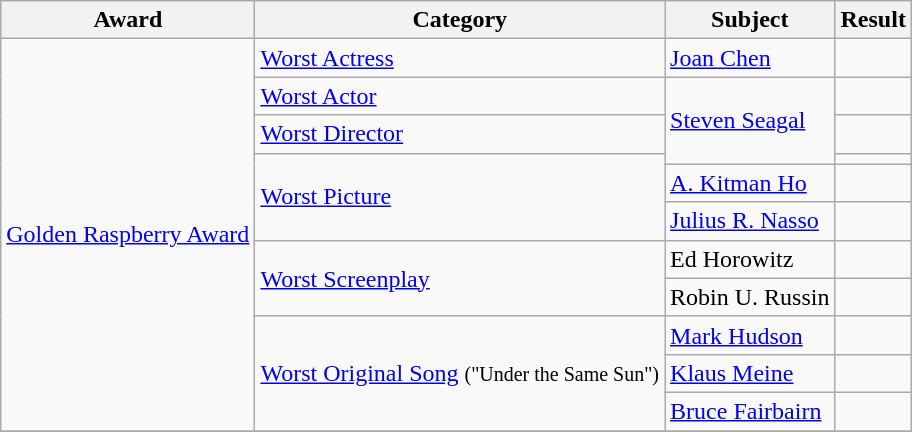<table class="wikitable sortable plainrowheaders">
<tr>
<th>Award</th>
<th>Category</th>
<th>Subject</th>
<th>Result</th>
</tr>
<tr>
<td rowspan=11><a href='#'>Golden Raspberry Award</a></td>
<td><a href='#'>Worst Actress</a></td>
<td><a href='#'>Joan Chen</a></td>
<td></td>
</tr>
<tr>
<td><a href='#'>Worst Actor</a></td>
<td rowspan=3><a href='#'>Steven Seagal</a></td>
<td></td>
</tr>
<tr>
<td><a href='#'>Worst Director</a></td>
<td></td>
</tr>
<tr>
<td rowspan=3><a href='#'>Worst Picture</a></td>
<td></td>
</tr>
<tr>
<td><a href='#'>A. Kitman Ho</a></td>
<td></td>
</tr>
<tr>
<td><a href='#'>Julius R. Nasso</a></td>
<td></td>
</tr>
<tr>
<td rowspan=2><a href='#'>Worst Screenplay</a></td>
<td>Ed Horowitz</td>
<td></td>
</tr>
<tr>
<td>Robin U. Russin</td>
<td></td>
</tr>
<tr>
<td rowspan=3><a href='#'>Worst Original Song</a> <small>("Under the Same Sun")</small></td>
<td><a href='#'>Mark Hudson</a></td>
<td></td>
</tr>
<tr>
<td><a href='#'>Klaus Meine</a></td>
<td></td>
</tr>
<tr>
<td><a href='#'>Bruce Fairbairn</a></td>
<td></td>
</tr>
<tr>
</tr>
</table>
